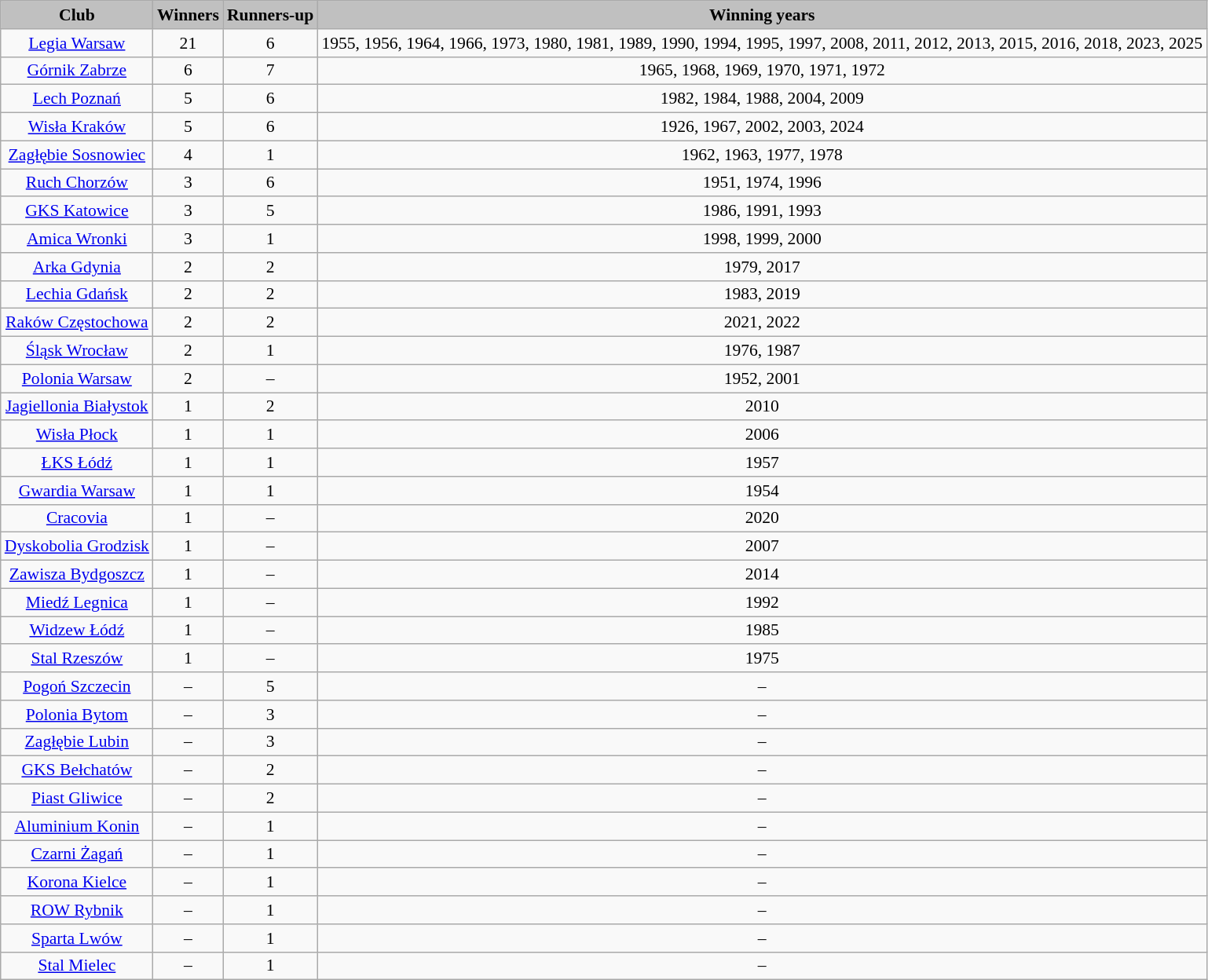<table class="wikitable sortable" style="font-size:90%; text-align: center;">
<tr>
<th style="background:silver;"><strong>Club</strong></th>
<th style="background:silver;"><strong>Winners</strong></th>
<th style="background:silver;"><strong>Runners-up</strong></th>
<th style="background:silver;"><strong>Winning years</strong></th>
</tr>
<tr>
<td><a href='#'>Legia Warsaw</a></td>
<td>21</td>
<td>6</td>
<td>1955, 1956, 1964, 1966, 1973, 1980, 1981, 1989, 1990, 1994, 1995, 1997, 2008, 2011, 2012, 2013, 2015, 2016, 2018, 2023, 2025</td>
</tr>
<tr>
<td><a href='#'>Górnik Zabrze</a></td>
<td>6</td>
<td>7</td>
<td>1965, 1968, 1969, 1970, 1971, 1972</td>
</tr>
<tr>
<td><a href='#'>Lech Poznań</a></td>
<td>5</td>
<td>6</td>
<td>1982, 1984, 1988, 2004, 2009</td>
</tr>
<tr>
<td><a href='#'>Wisła Kraków</a></td>
<td>5</td>
<td>6</td>
<td>1926, 1967, 2002, 2003, 2024</td>
</tr>
<tr>
<td><a href='#'>Zagłębie Sosnowiec</a></td>
<td>4</td>
<td>1</td>
<td>1962, 1963, 1977, 1978</td>
</tr>
<tr>
<td><a href='#'>Ruch Chorzów</a></td>
<td>3</td>
<td>6</td>
<td>1951, 1974, 1996</td>
</tr>
<tr>
<td><a href='#'>GKS Katowice</a></td>
<td>3</td>
<td>5</td>
<td>1986, 1991, 1993</td>
</tr>
<tr>
<td><a href='#'>Amica Wronki</a></td>
<td>3</td>
<td>1</td>
<td>1998, 1999, 2000</td>
</tr>
<tr>
<td><a href='#'>Arka Gdynia</a></td>
<td>2</td>
<td>2</td>
<td>1979, 2017</td>
</tr>
<tr>
<td><a href='#'>Lechia Gdańsk</a></td>
<td>2</td>
<td>2</td>
<td>1983, 2019</td>
</tr>
<tr>
<td><a href='#'>Raków Częstochowa</a></td>
<td>2</td>
<td>2</td>
<td>2021, 2022</td>
</tr>
<tr>
<td><a href='#'>Śląsk Wrocław</a></td>
<td>2</td>
<td>1</td>
<td>1976, 1987</td>
</tr>
<tr>
<td><a href='#'>Polonia Warsaw</a></td>
<td>2</td>
<td>–</td>
<td>1952, 2001</td>
</tr>
<tr>
<td><a href='#'>Jagiellonia Białystok</a></td>
<td>1</td>
<td>2</td>
<td>2010</td>
</tr>
<tr>
<td><a href='#'>Wisła Płock</a></td>
<td>1</td>
<td>1</td>
<td>2006</td>
</tr>
<tr>
<td><a href='#'>ŁKS Łódź</a></td>
<td>1</td>
<td>1</td>
<td>1957</td>
</tr>
<tr>
<td><a href='#'>Gwardia Warsaw</a></td>
<td>1</td>
<td>1</td>
<td>1954</td>
</tr>
<tr>
<td><a href='#'>Cracovia</a></td>
<td>1</td>
<td>–</td>
<td>2020</td>
</tr>
<tr>
<td><a href='#'>Dyskobolia Grodzisk</a></td>
<td>1</td>
<td>–</td>
<td>2007</td>
</tr>
<tr>
<td><a href='#'>Zawisza Bydgoszcz</a></td>
<td>1</td>
<td>–</td>
<td>2014</td>
</tr>
<tr>
<td><a href='#'>Miedź Legnica</a></td>
<td>1</td>
<td>–</td>
<td>1992</td>
</tr>
<tr>
<td><a href='#'>Widzew Łódź</a></td>
<td>1</td>
<td>–</td>
<td>1985</td>
</tr>
<tr>
<td><a href='#'>Stal Rzeszów</a></td>
<td>1</td>
<td>–</td>
<td>1975</td>
</tr>
<tr>
<td><a href='#'>Pogoń Szczecin</a></td>
<td>–</td>
<td>5</td>
<td>–</td>
</tr>
<tr>
<td><a href='#'>Polonia Bytom</a></td>
<td>–</td>
<td>3</td>
<td>–</td>
</tr>
<tr>
<td><a href='#'>Zagłębie Lubin</a></td>
<td>–</td>
<td>3</td>
<td>–</td>
</tr>
<tr>
<td><a href='#'>GKS Bełchatów</a></td>
<td>–</td>
<td>2</td>
<td>–</td>
</tr>
<tr>
<td><a href='#'>Piast Gliwice</a></td>
<td>–</td>
<td>2</td>
<td>–</td>
</tr>
<tr>
<td><a href='#'>Aluminium Konin</a></td>
<td>–</td>
<td>1</td>
<td>–</td>
</tr>
<tr>
<td><a href='#'>Czarni Żagań</a></td>
<td>–</td>
<td>1</td>
<td>–</td>
</tr>
<tr>
<td><a href='#'>Korona Kielce</a></td>
<td>–</td>
<td>1</td>
<td>–</td>
</tr>
<tr>
<td><a href='#'>ROW Rybnik</a></td>
<td>–</td>
<td>1</td>
<td>–</td>
</tr>
<tr>
<td><a href='#'>Sparta Lwów</a></td>
<td>–</td>
<td>1</td>
<td>–</td>
</tr>
<tr>
<td><a href='#'>Stal Mielec</a></td>
<td>–</td>
<td>1</td>
<td>–</td>
</tr>
</table>
